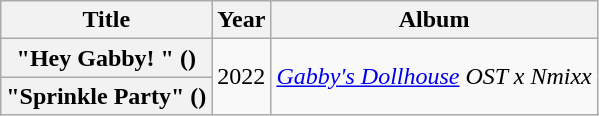<table class="wikitable plainrowheaders" style="text-align:center">
<tr>
<th scope="col">Title</th>
<th scope="col">Year</th>
<th scope="col">Album</th>
</tr>
<tr>
<th scope="row">"Hey Gabby! " ()</th>
<td rowspan="2">2022</td>
<td rowspan="2"><em><a href='#'>Gabby's Dollhouse</a> OST x Nmixx</em></td>
</tr>
<tr>
<th scope="row">"Sprinkle Party" ()</th>
</tr>
</table>
